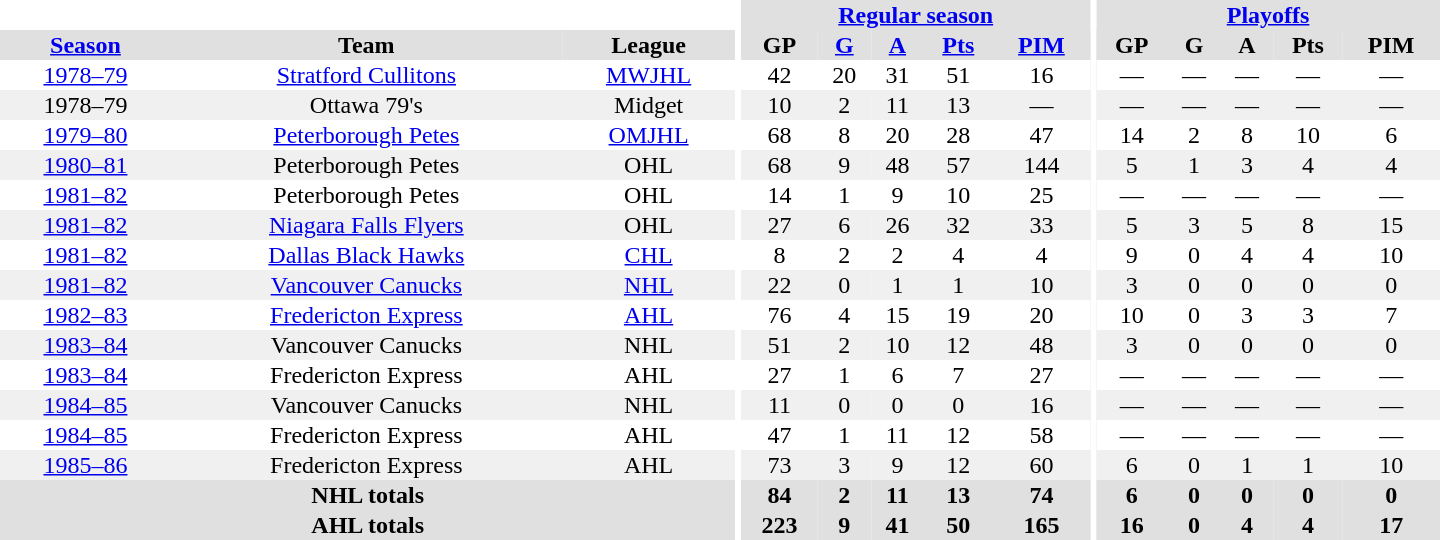<table border="0" cellpadding="1" cellspacing="0" style="text-align:center; width:60em">
<tr bgcolor="#e0e0e0">
<th colspan="3" bgcolor="#ffffff"></th>
<th rowspan="99" bgcolor="#ffffff"></th>
<th colspan="5"><a href='#'>Regular season</a></th>
<th rowspan="99" bgcolor="#ffffff"></th>
<th colspan="5"><a href='#'>Playoffs</a></th>
</tr>
<tr bgcolor="#e0e0e0">
<th><a href='#'>Season</a></th>
<th>Team</th>
<th>League</th>
<th>GP</th>
<th><a href='#'>G</a></th>
<th><a href='#'>A</a></th>
<th><a href='#'>Pts</a></th>
<th><a href='#'>PIM</a></th>
<th>GP</th>
<th>G</th>
<th>A</th>
<th>Pts</th>
<th>PIM</th>
</tr>
<tr>
<td><a href='#'>1978–79</a></td>
<td><a href='#'>Stratford Cullitons</a></td>
<td><a href='#'>MWJHL</a></td>
<td>42</td>
<td>20</td>
<td>31</td>
<td>51</td>
<td>16</td>
<td>—</td>
<td>—</td>
<td>—</td>
<td>—</td>
<td>—</td>
</tr>
<tr bgcolor="#f0f0f0">
<td>1978–79</td>
<td>Ottawa 79's</td>
<td>Midget</td>
<td>10</td>
<td>2</td>
<td>11</td>
<td>13</td>
<td>—</td>
<td>—</td>
<td>—</td>
<td>—</td>
<td>—</td>
<td>—</td>
</tr>
<tr>
<td><a href='#'>1979–80</a></td>
<td><a href='#'>Peterborough Petes</a></td>
<td><a href='#'>OMJHL</a></td>
<td>68</td>
<td>8</td>
<td>20</td>
<td>28</td>
<td>47</td>
<td>14</td>
<td>2</td>
<td>8</td>
<td>10</td>
<td>6</td>
</tr>
<tr bgcolor="#f0f0f0">
<td><a href='#'>1980–81</a></td>
<td>Peterborough Petes</td>
<td>OHL</td>
<td>68</td>
<td>9</td>
<td>48</td>
<td>57</td>
<td>144</td>
<td>5</td>
<td>1</td>
<td>3</td>
<td>4</td>
<td>4</td>
</tr>
<tr>
<td><a href='#'>1981–82</a></td>
<td>Peterborough Petes</td>
<td>OHL</td>
<td>14</td>
<td>1</td>
<td>9</td>
<td>10</td>
<td>25</td>
<td>—</td>
<td>—</td>
<td>—</td>
<td>—</td>
<td>—</td>
</tr>
<tr bgcolor="#f0f0f0">
<td><a href='#'>1981–82</a></td>
<td><a href='#'>Niagara Falls Flyers</a></td>
<td>OHL</td>
<td>27</td>
<td>6</td>
<td>26</td>
<td>32</td>
<td>33</td>
<td>5</td>
<td>3</td>
<td>5</td>
<td>8</td>
<td>15</td>
</tr>
<tr>
<td><a href='#'>1981–82</a></td>
<td><a href='#'>Dallas Black Hawks</a></td>
<td><a href='#'>CHL</a></td>
<td>8</td>
<td>2</td>
<td>2</td>
<td>4</td>
<td>4</td>
<td>9</td>
<td>0</td>
<td>4</td>
<td>4</td>
<td>10</td>
</tr>
<tr bgcolor="#f0f0f0">
<td><a href='#'>1981–82</a></td>
<td><a href='#'>Vancouver Canucks</a></td>
<td><a href='#'>NHL</a></td>
<td>22</td>
<td>0</td>
<td>1</td>
<td>1</td>
<td>10</td>
<td>3</td>
<td>0</td>
<td>0</td>
<td>0</td>
<td>0</td>
</tr>
<tr>
<td><a href='#'>1982–83</a></td>
<td><a href='#'>Fredericton Express</a></td>
<td><a href='#'>AHL</a></td>
<td>76</td>
<td>4</td>
<td>15</td>
<td>19</td>
<td>20</td>
<td>10</td>
<td>0</td>
<td>3</td>
<td>3</td>
<td>7</td>
</tr>
<tr bgcolor="#f0f0f0">
<td><a href='#'>1983–84</a></td>
<td>Vancouver Canucks</td>
<td>NHL</td>
<td>51</td>
<td>2</td>
<td>10</td>
<td>12</td>
<td>48</td>
<td>3</td>
<td>0</td>
<td>0</td>
<td>0</td>
<td>0</td>
</tr>
<tr>
<td><a href='#'>1983–84</a></td>
<td>Fredericton Express</td>
<td>AHL</td>
<td>27</td>
<td>1</td>
<td>6</td>
<td>7</td>
<td>27</td>
<td>—</td>
<td>—</td>
<td>—</td>
<td>—</td>
<td>—</td>
</tr>
<tr bgcolor="#f0f0f0">
<td><a href='#'>1984–85</a></td>
<td>Vancouver Canucks</td>
<td>NHL</td>
<td>11</td>
<td>0</td>
<td>0</td>
<td>0</td>
<td>16</td>
<td>—</td>
<td>—</td>
<td>—</td>
<td>—</td>
<td>—</td>
</tr>
<tr>
<td><a href='#'>1984–85</a></td>
<td>Fredericton Express</td>
<td>AHL</td>
<td>47</td>
<td>1</td>
<td>11</td>
<td>12</td>
<td>58</td>
<td>—</td>
<td>—</td>
<td>—</td>
<td>—</td>
<td>—</td>
</tr>
<tr bgcolor="#f0f0f0">
<td><a href='#'>1985–86</a></td>
<td>Fredericton Express</td>
<td>AHL</td>
<td>73</td>
<td>3</td>
<td>9</td>
<td>12</td>
<td>60</td>
<td>6</td>
<td>0</td>
<td>1</td>
<td>1</td>
<td>10</td>
</tr>
<tr>
</tr>
<tr ALIGN="center" bgcolor="#e0e0e0">
<th colspan="3">NHL totals</th>
<th ALIGN="center">84</th>
<th ALIGN="center">2</th>
<th ALIGN="center">11</th>
<th ALIGN="center">13</th>
<th ALIGN="center">74</th>
<th ALIGN="center">6</th>
<th ALIGN="center">0</th>
<th ALIGN="center">0</th>
<th ALIGN="center">0</th>
<th ALIGN="center">0</th>
</tr>
<tr>
</tr>
<tr ALIGN="center" bgcolor="#e0e0e0">
<th colspan="3">AHL totals</th>
<th ALIGN="center">223</th>
<th ALIGN="center">9</th>
<th ALIGN="center">41</th>
<th ALIGN="center">50</th>
<th ALIGN="center">165</th>
<th ALIGN="center">16</th>
<th ALIGN="center">0</th>
<th ALIGN="center">4</th>
<th ALIGN="center">4</th>
<th ALIGN="center">17</th>
</tr>
</table>
